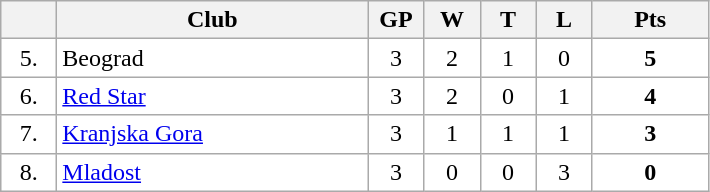<table class="wikitable">
<tr>
<th width="30"></th>
<th width="200">Club</th>
<th width="30">GP</th>
<th width="30">W</th>
<th width="30">T</th>
<th width="30">L</th>
<th width="70">Pts</th>
</tr>
<tr bgcolor="#FFFFFF" align="center">
<td>5.</td>
<td align="left">Beograd</td>
<td>3</td>
<td>2</td>
<td>1</td>
<td>0</td>
<td><strong>5</strong></td>
</tr>
<tr bgcolor="#FFFFFF" align="center">
<td>6.</td>
<td align="left"><a href='#'>Red Star</a></td>
<td>3</td>
<td>2</td>
<td>0</td>
<td>1</td>
<td><strong>4</strong></td>
</tr>
<tr bgcolor="#FFFFFF" align="center">
<td>7.</td>
<td align="left"><a href='#'>Kranjska Gora</a></td>
<td>3</td>
<td>1</td>
<td>1</td>
<td>1</td>
<td><strong>3</strong></td>
</tr>
<tr bgcolor="#FFFFFF" align="center">
<td>8.</td>
<td align="left"><a href='#'>Mladost</a></td>
<td>3</td>
<td>0</td>
<td>0</td>
<td>3</td>
<td><strong>0</strong></td>
</tr>
</table>
